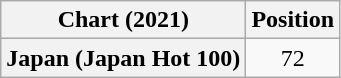<table class="wikitable plainrowheaders" style="text-align:center">
<tr>
<th scope="col">Chart (2021)</th>
<th scope="col">Position</th>
</tr>
<tr>
<th scope="row">Japan (Japan Hot 100)</th>
<td>72</td>
</tr>
</table>
